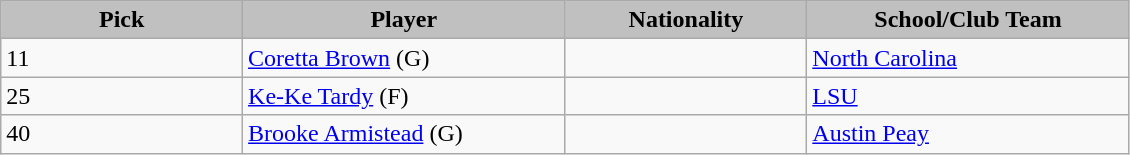<table class="wikitable sortable sortable">
<tr>
<th style="background:silver; width:15%;">Pick</th>
<th style="background:silver; width:20%;">Player</th>
<th style="background:silver; width:15%;">Nationality</th>
<th style="background:silver; width:20%;">School/Club Team</th>
</tr>
<tr>
<td>11</td>
<td><a href='#'>Coretta Brown</a> (G)</td>
<td></td>
<td><a href='#'>North Carolina</a></td>
</tr>
<tr>
<td>25</td>
<td><a href='#'>Ke-Ke Tardy</a> (F)</td>
<td></td>
<td><a href='#'>LSU</a></td>
</tr>
<tr>
<td>40</td>
<td><a href='#'>Brooke Armistead</a> (G)</td>
<td></td>
<td><a href='#'>Austin Peay</a></td>
</tr>
</table>
